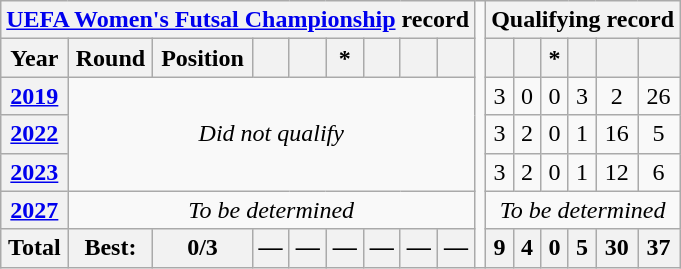<table class="wikitable" style="text-align: center;">
<tr>
<th colspan="9"><a href='#'>UEFA Women's Futsal Championship</a> record</th>
<td rowspan=17></td>
<th colspan=6>Qualifying record</th>
</tr>
<tr>
<th>Year</th>
<th>Round</th>
<th>Position</th>
<th></th>
<th></th>
<th>*</th>
<th></th>
<th></th>
<th></th>
<th></th>
<th></th>
<th>*</th>
<th></th>
<th></th>
<th></th>
</tr>
<tr>
<th> <a href='#'>2019</a></th>
<td colspan="8" rowspan="3"><em>Did not qualify</em></td>
<td>3</td>
<td>0</td>
<td>0</td>
<td>3</td>
<td>2</td>
<td>26</td>
</tr>
<tr>
<th> <a href='#'>2022</a></th>
<td>3</td>
<td>2</td>
<td>0</td>
<td>1</td>
<td>16</td>
<td>5</td>
</tr>
<tr>
<th> <a href='#'>2023</a></th>
<td>3</td>
<td>2</td>
<td>0</td>
<td>1</td>
<td>12</td>
<td>6</td>
</tr>
<tr>
<th> <a href='#'>2027</a></th>
<td colspan="8"><em>To be determined</em></td>
<td colspan=6><em>To be determined</em></td>
</tr>
<tr>
<th>Total</th>
<th>Best:</th>
<th>0/3</th>
<th>—</th>
<th>—</th>
<th>—</th>
<th>—</th>
<th>—</th>
<th>—</th>
<th>9</th>
<th>4</th>
<th>0</th>
<th>5</th>
<th>30</th>
<th>37</th>
</tr>
</table>
